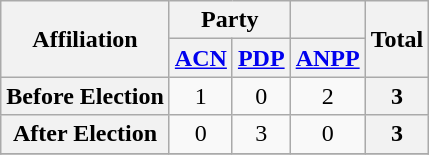<table class="wikitable" style="text-align:center">
<tr>
<th rowspan="2">Affiliation</th>
<th colspan="2">Party</th>
<th></th>
<th rowspan="2">Total</th>
</tr>
<tr>
<th><a href='#'>ACN</a></th>
<th><a href='#'>PDP</a></th>
<th><a href='#'>ANPP</a></th>
</tr>
<tr>
<th>Before Election</th>
<td>1</td>
<td>0</td>
<td>2</td>
<th>3</th>
</tr>
<tr>
<th>After Election</th>
<td>0</td>
<td>3</td>
<td>0</td>
<th>3</th>
</tr>
<tr>
</tr>
</table>
